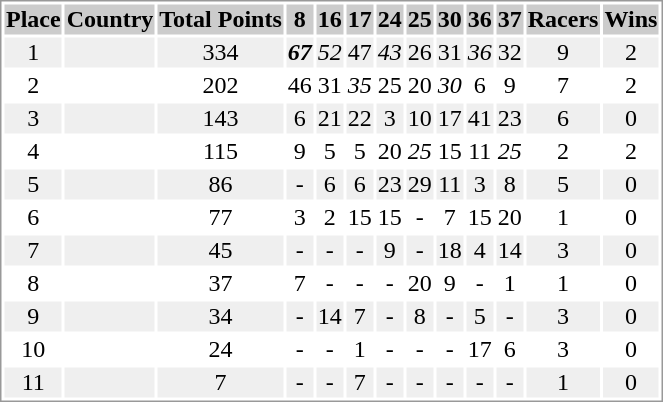<table border="0" style="border: 1px solid #999; background-color:#FFFFFF; text-align:center">
<tr align="center" bgcolor="#CCCCCC">
<th>Place</th>
<th>Country</th>
<th>Total Points</th>
<th>8</th>
<th>16</th>
<th>17</th>
<th>24</th>
<th>25</th>
<th>30</th>
<th>36</th>
<th>37</th>
<th>Racers</th>
<th>Wins</th>
</tr>
<tr bgcolor="#EFEFEF">
<td>1</td>
<td align="left"></td>
<td>334</td>
<td><strong><em>67</em></strong></td>
<td><em>52</em></td>
<td>47</td>
<td><em>43</em></td>
<td>26</td>
<td>31</td>
<td><em>36</em></td>
<td>32</td>
<td>9</td>
<td>2</td>
</tr>
<tr>
<td>2</td>
<td align="left"></td>
<td>202</td>
<td>46</td>
<td>31</td>
<td><em>35</em></td>
<td>25</td>
<td>20</td>
<td><em>30</em></td>
<td>6</td>
<td>9</td>
<td>7</td>
<td>2</td>
</tr>
<tr bgcolor="#EFEFEF">
<td>3</td>
<td align="left"></td>
<td>143</td>
<td>6</td>
<td>21</td>
<td>22</td>
<td>3</td>
<td>10</td>
<td>17</td>
<td>41</td>
<td>23</td>
<td>6</td>
<td>0</td>
</tr>
<tr>
<td>4</td>
<td align="left"></td>
<td>115</td>
<td>9</td>
<td>5</td>
<td>5</td>
<td>20</td>
<td><em>25</em></td>
<td>15</td>
<td>11</td>
<td><em>25</em></td>
<td>2</td>
<td>2</td>
</tr>
<tr bgcolor="#EFEFEF">
<td>5</td>
<td align="left"></td>
<td>86</td>
<td>-</td>
<td>6</td>
<td>6</td>
<td>23</td>
<td>29</td>
<td>11</td>
<td>3</td>
<td>8</td>
<td>5</td>
<td>0</td>
</tr>
<tr>
<td>6</td>
<td align="left"></td>
<td>77</td>
<td>3</td>
<td>2</td>
<td>15</td>
<td>15</td>
<td>-</td>
<td>7</td>
<td>15</td>
<td>20</td>
<td>1</td>
<td>0</td>
</tr>
<tr bgcolor="#EFEFEF">
<td>7</td>
<td align="left"></td>
<td>45</td>
<td>-</td>
<td>-</td>
<td>-</td>
<td>9</td>
<td>-</td>
<td>18</td>
<td>4</td>
<td>14</td>
<td>3</td>
<td>0</td>
</tr>
<tr>
<td>8</td>
<td align="left"></td>
<td>37</td>
<td>7</td>
<td>-</td>
<td>-</td>
<td>-</td>
<td>20</td>
<td>9</td>
<td>-</td>
<td>1</td>
<td>1</td>
<td>0</td>
</tr>
<tr bgcolor="#EFEFEF">
<td>9</td>
<td align="left"></td>
<td>34</td>
<td>-</td>
<td>14</td>
<td>7</td>
<td>-</td>
<td>8</td>
<td>-</td>
<td>5</td>
<td>-</td>
<td>3</td>
<td>0</td>
</tr>
<tr>
<td>10</td>
<td align="left"></td>
<td>24</td>
<td>-</td>
<td>-</td>
<td>1</td>
<td>-</td>
<td>-</td>
<td>-</td>
<td>17</td>
<td>6</td>
<td>3</td>
<td>0</td>
</tr>
<tr bgcolor="#EFEFEF">
<td>11</td>
<td align="left"></td>
<td>7</td>
<td>-</td>
<td>-</td>
<td>7</td>
<td>-</td>
<td>-</td>
<td>-</td>
<td>-</td>
<td>-</td>
<td>1</td>
<td>0</td>
</tr>
</table>
